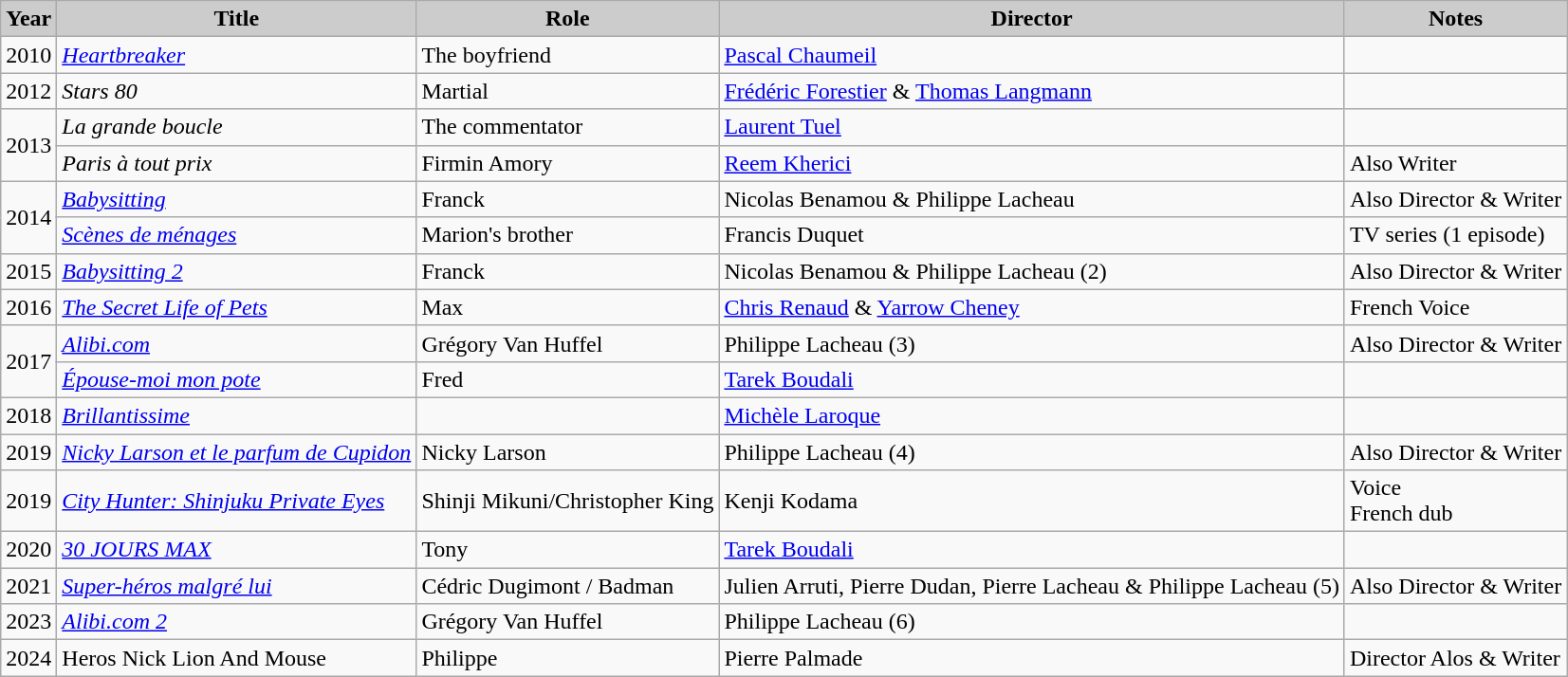<table class="wikitable">
<tr>
<th style="background:#ccc;">Year</th>
<th style="background:#ccc;">Title</th>
<th style="background:#ccc;">Role</th>
<th style="background:#ccc;">Director</th>
<th style="background:#ccc;">Notes</th>
</tr>
<tr>
<td>2010</td>
<td><em><a href='#'>Heartbreaker</a></em></td>
<td>The boyfriend</td>
<td><a href='#'>Pascal Chaumeil</a></td>
<td></td>
</tr>
<tr>
<td>2012</td>
<td><em>Stars 80</em></td>
<td>Martial</td>
<td><a href='#'>Frédéric Forestier</a> & <a href='#'>Thomas Langmann</a></td>
<td></td>
</tr>
<tr>
<td rowspan=2>2013</td>
<td><em>La grande boucle</em></td>
<td>The commentator</td>
<td><a href='#'>Laurent Tuel</a></td>
<td></td>
</tr>
<tr>
<td><em>Paris à tout prix</em></td>
<td>Firmin Amory</td>
<td><a href='#'>Reem Kherici</a></td>
<td>Also Writer</td>
</tr>
<tr>
<td rowspan=2>2014</td>
<td><em><a href='#'>Babysitting</a></em></td>
<td>Franck</td>
<td>Nicolas Benamou & Philippe Lacheau</td>
<td>Also Director & Writer</td>
</tr>
<tr>
<td><em><a href='#'>Scènes de ménages</a></em></td>
<td>Marion's brother</td>
<td>Francis Duquet</td>
<td>TV series (1 episode)</td>
</tr>
<tr>
<td>2015</td>
<td><em><a href='#'>Babysitting 2</a></em></td>
<td>Franck</td>
<td>Nicolas Benamou & Philippe Lacheau (2)</td>
<td>Also Director & Writer</td>
</tr>
<tr>
<td>2016</td>
<td><em><a href='#'>The Secret Life of Pets</a></em></td>
<td>Max</td>
<td><a href='#'>Chris Renaud</a> & <a href='#'>Yarrow Cheney</a></td>
<td>French Voice</td>
</tr>
<tr>
<td rowspan=2>2017</td>
<td><em><a href='#'>Alibi.com</a></em></td>
<td>Grégory Van Huffel</td>
<td>Philippe Lacheau (3)</td>
<td>Also Director & Writer</td>
</tr>
<tr>
<td><em><a href='#'>Épouse-moi mon pote</a></em></td>
<td>Fred</td>
<td><a href='#'>Tarek Boudali</a></td>
<td></td>
</tr>
<tr>
<td>2018</td>
<td><em><a href='#'>Brillantissime</a></em></td>
<td></td>
<td><a href='#'>Michèle Laroque</a></td>
<td></td>
</tr>
<tr>
<td>2019</td>
<td><em><a href='#'>Nicky Larson et le parfum de Cupidon</a></em></td>
<td>Nicky Larson</td>
<td>Philippe Lacheau (4)</td>
<td>Also Director & Writer</td>
</tr>
<tr>
<td>2019</td>
<td><em><a href='#'>City Hunter: Shinjuku Private Eyes</a></em></td>
<td>Shinji Mikuni/Christopher King</td>
<td>Kenji Kodama</td>
<td>Voice <br> French dub</td>
</tr>
<tr>
<td>2020</td>
<td><em><a href='#'>30 JOURS MAX</a></em></td>
<td>Tony</td>
<td><a href='#'>Tarek Boudali</a></td>
<td></td>
</tr>
<tr>
<td>2021</td>
<td><em><a href='#'>Super-héros malgré lui</a></em></td>
<td>Cédric Dugimont / Badman</td>
<td>Julien Arruti, Pierre Dudan, Pierre Lacheau & Philippe Lacheau (5)</td>
<td>Also Director & Writer</td>
</tr>
<tr>
<td>2023</td>
<td><em><a href='#'>Alibi.com 2</a></em></td>
<td>Grégory Van Huffel</td>
<td>Philippe Lacheau (6)</td>
<td></td>
</tr>
<tr>
<td>2024</td>
<td>Heros Nick Lion And Mouse</td>
<td>Philippe</td>
<td>Pierre Palmade</td>
<td>Director Alos & Writer</td>
</tr>
</table>
